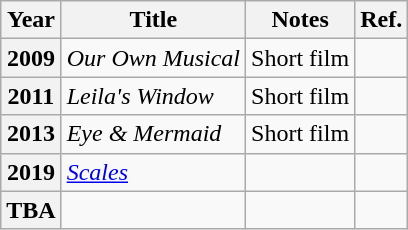<table class="wikitable sortable plainrowheaders">
<tr>
<th scope="col">Year</th>
<th scope="col">Title</th>
<th scope="col">Notes</th>
<th scope="col">Ref.</th>
</tr>
<tr>
<th scope="row">2009</th>
<td><em>Our Own Musical</em></td>
<td>Short film</td>
<td align="center"></td>
</tr>
<tr>
<th scope="row">2011</th>
<td><em>Leila's Window</em></td>
<td>Short film</td>
<td align="center"></td>
</tr>
<tr>
<th scope="row">2013</th>
<td><em>Eye & Mermaid</em></td>
<td>Short film</td>
<td align="center"></td>
</tr>
<tr>
<th scope="row">2019</th>
<td><em><a href='#'>Scales</a></em></td>
<td></td>
<td align="center"></td>
</tr>
<tr>
<th scope="row">TBA</th>
<td></td>
<td></td>
<td align="center"></td>
</tr>
</table>
